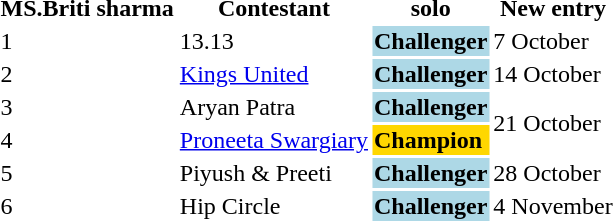<table class= 5th>
<tr>
<th>MS.Briti sharma</th>
<th>Contestant</th>
<th>solo</th>
<th>New entry</th>
</tr>
<tr>
<td>1</td>
<td>13.13</td>
<td style="background:lightblue;"><strong>Challenger</strong></td>
<td>7 October</td>
</tr>
<tr>
<td>2</td>
<td><a href='#'>Kings United</a></td>
<td style="background:lightblue;"><strong>Challenger</strong></td>
<td>14 October</td>
</tr>
<tr>
<td>3</td>
<td>Aryan Patra</td>
<td style="background:lightblue;"><strong>Challenger</strong></td>
<td rowspan="2">21 October</td>
</tr>
<tr>
<td>4</td>
<td><a href='#'>Proneeta Swargiary</a></td>
<td style="background: gold;"><strong>Champion</strong></td>
</tr>
<tr>
<td>5</td>
<td>Piyush & Preeti</td>
<td style="background: lightblue;"><strong>Challenger</strong></td>
<td>28 October</td>
</tr>
<tr>
<td>6</td>
<td>Hip Circle</td>
<td style="background:lightblue;"><strong>Challenger</strong></td>
<td>4 November</td>
</tr>
<tr>
</tr>
</table>
